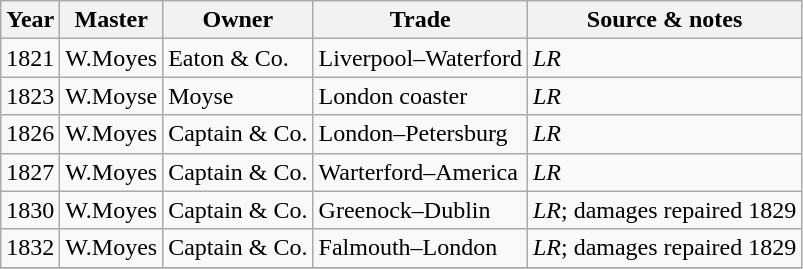<table class=" wikitable">
<tr>
<th>Year</th>
<th>Master</th>
<th>Owner</th>
<th>Trade</th>
<th>Source & notes</th>
</tr>
<tr>
<td>1821</td>
<td>W.Moyes</td>
<td>Eaton & Co.</td>
<td>Liverpool–Waterford</td>
<td><em>LR</em></td>
</tr>
<tr>
<td>1823</td>
<td>W.Moyse</td>
<td>Moyse</td>
<td>London coaster</td>
<td><em>LR</em></td>
</tr>
<tr>
<td>1826</td>
<td>W.Moyes</td>
<td>Captain & Co.</td>
<td>London–Petersburg</td>
<td><em>LR</em></td>
</tr>
<tr>
<td>1827</td>
<td>W.Moyes</td>
<td>Captain & Co.</td>
<td>Warterford–America</td>
<td><em>LR</em></td>
</tr>
<tr>
<td>1830</td>
<td>W.Moyes</td>
<td>Captain & Co.</td>
<td>Greenock–Dublin</td>
<td><em>LR</em>; damages repaired 1829</td>
</tr>
<tr>
<td>1832</td>
<td>W.Moyes</td>
<td>Captain & Co.</td>
<td>Falmouth–London</td>
<td><em>LR</em>; damages repaired 1829</td>
</tr>
<tr>
</tr>
</table>
